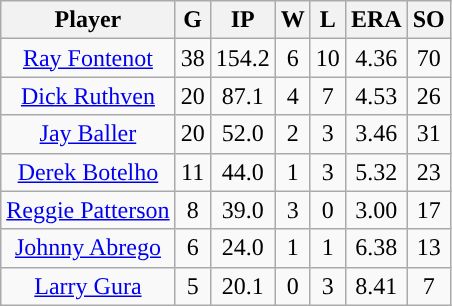<table class="wikitable sortable" style="text-align:center">
<tr>
<th>Player</th>
<th>G</th>
<th>IP</th>
<th>W</th>
<th>L</th>
<th>ERA</th>
<th>SO</th>
</tr>
<tr>
<td><a href='#'>Ray Fontenot</a></td>
<td>38</td>
<td>154.2</td>
<td>6</td>
<td>10</td>
<td>4.36</td>
<td>70</td>
</tr>
<tr>
<td><a href='#'>Dick Ruthven</a></td>
<td>20</td>
<td>87.1</td>
<td>4</td>
<td>7</td>
<td>4.53</td>
<td>26</td>
</tr>
<tr>
<td><a href='#'>Jay Baller</a></td>
<td>20</td>
<td>52.0</td>
<td>2</td>
<td>3</td>
<td>3.46</td>
<td>31</td>
</tr>
<tr>
<td><a href='#'>Derek Botelho</a></td>
<td>11</td>
<td>44.0</td>
<td>1</td>
<td>3</td>
<td>5.32</td>
<td>23</td>
</tr>
<tr>
<td><a href='#'>Reggie Patterson</a></td>
<td>8</td>
<td>39.0</td>
<td>3</td>
<td>0</td>
<td>3.00</td>
<td>17</td>
</tr>
<tr>
<td><a href='#'>Johnny Abrego</a></td>
<td>6</td>
<td>24.0</td>
<td>1</td>
<td>1</td>
<td>6.38</td>
<td>13</td>
</tr>
<tr>
<td><a href='#'>Larry Gura</a></td>
<td>5</td>
<td>20.1</td>
<td>0</td>
<td>3</td>
<td>8.41</td>
<td>7</td>
</tr>
</table>
